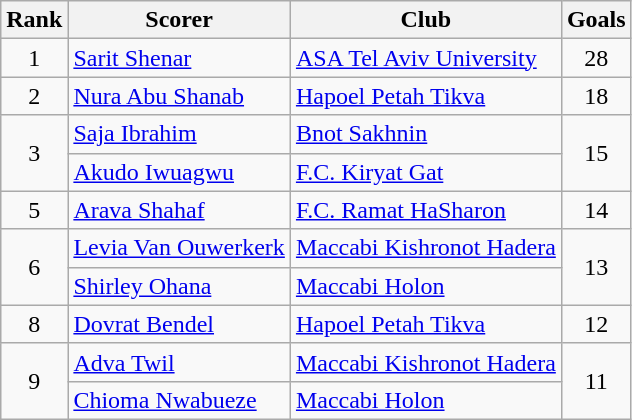<table class="wikitable" style="text-align:center">
<tr>
<th>Rank</th>
<th>Scorer</th>
<th>Club</th>
<th>Goals</th>
</tr>
<tr>
<td>1</td>
<td align="left"> <a href='#'>Sarit Shenar</a></td>
<td align="left"><a href='#'>ASA Tel Aviv University</a></td>
<td>28</td>
</tr>
<tr>
<td>2</td>
<td align="left"> <a href='#'>Nura Abu Shanab</a></td>
<td align="left"><a href='#'>Hapoel Petah Tikva</a></td>
<td>18</td>
</tr>
<tr>
<td rowspan=2>3</td>
<td align="left"> <a href='#'>Saja Ibrahim</a></td>
<td align="left"><a href='#'>Bnot Sakhnin</a></td>
<td rowspan=2>15</td>
</tr>
<tr>
<td align="left"> <a href='#'>Akudo Iwuagwu</a></td>
<td align="left"><a href='#'>F.C. Kiryat Gat</a></td>
</tr>
<tr>
<td>5</td>
<td align="left"> <a href='#'>Arava Shahaf</a></td>
<td align="left"><a href='#'>F.C. Ramat HaSharon</a></td>
<td>14</td>
</tr>
<tr>
<td rowspan=2>6</td>
<td align="left"> <a href='#'>Levia Van Ouwerkerk</a></td>
<td align="left"><a href='#'>Maccabi Kishronot Hadera</a></td>
<td rowspan=2>13</td>
</tr>
<tr>
<td align="left"> <a href='#'>Shirley Ohana</a></td>
<td align="left"><a href='#'>Maccabi Holon</a></td>
</tr>
<tr>
<td>8</td>
<td align="left"> <a href='#'>Dovrat Bendel</a></td>
<td align="left"><a href='#'>Hapoel Petah Tikva</a></td>
<td>12</td>
</tr>
<tr>
<td rowspan=2>9</td>
<td align="left"> <a href='#'>Adva Twil</a></td>
<td align="left"><a href='#'>Maccabi Kishronot Hadera</a></td>
<td rowspan=2>11</td>
</tr>
<tr>
<td align="left"> <a href='#'>Chioma Nwabueze</a></td>
<td align="left"><a href='#'>Maccabi Holon</a></td>
</tr>
</table>
